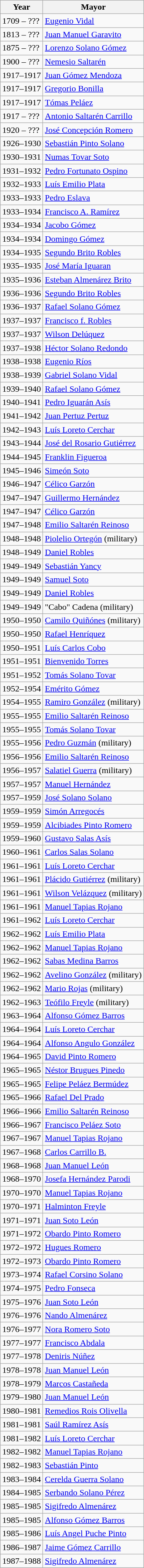<table class="wikitable">
<tr>
<th>Year</th>
<th>Mayor</th>
</tr>
<tr>
<td>1709 – ???</td>
<td><a href='#'>Eugenio Vidal</a></td>
</tr>
<tr>
<td>1813 – ???</td>
<td><a href='#'>Juan Manuel Garavito</a></td>
</tr>
<tr>
<td>1875 – ???</td>
<td><a href='#'>Lorenzo Solano Gómez</a></td>
</tr>
<tr>
<td>1900 – ???</td>
<td><a href='#'>Nemesio Saltarén</a></td>
</tr>
<tr>
<td>1917–1917</td>
<td><a href='#'>Juan Gómez Mendoza</a></td>
</tr>
<tr>
<td>1917–1917</td>
<td><a href='#'>Gregorio Bonilla</a></td>
</tr>
<tr>
<td>1917–1917</td>
<td><a href='#'>Tómas Peláez</a></td>
</tr>
<tr>
<td>1917 – ???</td>
<td><a href='#'>Antonio Saltarén Carrillo</a></td>
</tr>
<tr>
<td>1920 – ???</td>
<td><a href='#'>José Concepción Romero</a></td>
</tr>
<tr>
<td>1926–1930</td>
<td><a href='#'>Sebastián Pinto Solano</a></td>
</tr>
<tr>
<td>1930–1931</td>
<td><a href='#'>Numas Tovar Soto</a></td>
</tr>
<tr>
<td>1931–1932</td>
<td><a href='#'>Pedro Fortunato Ospino</a></td>
</tr>
<tr>
<td>1932–1933</td>
<td><a href='#'>Luís Emilio Plata</a></td>
</tr>
<tr>
<td>1933–1933</td>
<td><a href='#'>Pedro Eslava</a></td>
</tr>
<tr>
<td>1933–1934</td>
<td><a href='#'>Francisco A. Ramírez</a></td>
</tr>
<tr>
<td>1934–1934</td>
<td><a href='#'>Jacobo Gómez</a></td>
</tr>
<tr>
<td>1934–1934</td>
<td><a href='#'>Domingo Gómez</a></td>
</tr>
<tr>
<td>1934–1935</td>
<td><a href='#'>Segundo Brito Robles</a></td>
</tr>
<tr>
<td>1935–1935</td>
<td><a href='#'>José María Iguaran</a></td>
</tr>
<tr>
<td>1935–1936</td>
<td><a href='#'>Esteban Almenárez Brito</a></td>
</tr>
<tr>
<td>1936–1936</td>
<td><a href='#'>Segundo Brito Robles</a></td>
</tr>
<tr>
<td>1936–1937</td>
<td><a href='#'>Rafael Solano Gómez</a></td>
</tr>
<tr>
<td>1937–1937</td>
<td><a href='#'>Francisco f. Robles</a></td>
</tr>
<tr>
<td>1937–1937</td>
<td><a href='#'>Wilson Delúquez</a></td>
</tr>
<tr>
<td>1937–1938</td>
<td><a href='#'>Héctor Solano Redondo</a></td>
</tr>
<tr>
<td>1938–1938</td>
<td><a href='#'>Eugenio Ríos</a></td>
</tr>
<tr>
<td>1938–1939</td>
<td><a href='#'>Gabriel Solano Vidal</a></td>
</tr>
<tr>
<td>1939–1940</td>
<td><a href='#'>Rafael Solano Gómez</a></td>
</tr>
<tr>
<td>1940–1941</td>
<td><a href='#'>Pedro Iguarán Asís</a></td>
</tr>
<tr>
<td>1941–1942</td>
<td><a href='#'>Juan Pertuz Pertuz</a></td>
</tr>
<tr>
<td>1942–1943</td>
<td><a href='#'>Luís Loreto Cerchar</a></td>
</tr>
<tr>
<td>1943–1944</td>
<td><a href='#'>José del Rosario Gutiérrez</a></td>
</tr>
<tr>
<td>1944–1945</td>
<td><a href='#'>Franklin Figueroa</a></td>
</tr>
<tr>
<td>1945–1946</td>
<td><a href='#'>Simeón Soto</a></td>
</tr>
<tr>
<td>1946–1947</td>
<td><a href='#'>Célico Garzón</a></td>
</tr>
<tr>
<td>1947–1947</td>
<td><a href='#'>Guillermo Hernández</a></td>
</tr>
<tr>
<td>1947–1947</td>
<td><a href='#'>Célico Garzón</a></td>
</tr>
<tr>
<td>1947–1948</td>
<td><a href='#'>Emilio Saltarén Reinoso</a></td>
</tr>
<tr>
<td>1948–1948</td>
<td><a href='#'>Piolelio Ortegón</a> (military)</td>
</tr>
<tr>
<td>1948–1949</td>
<td><a href='#'>Daniel Robles</a></td>
</tr>
<tr>
<td>1949–1949</td>
<td><a href='#'>Sebastián Yancy</a></td>
</tr>
<tr>
<td>1949–1949</td>
<td><a href='#'>Samuel Soto</a></td>
</tr>
<tr>
<td>1949–1949</td>
<td><a href='#'>Daniel Robles</a></td>
</tr>
<tr>
<td>1949–1949</td>
<td>"Cabo" Cadena (military)</td>
</tr>
<tr>
<td>1950–1950</td>
<td><a href='#'>Camilo Quiñónes</a> (military)</td>
</tr>
<tr>
<td>1950–1950</td>
<td><a href='#'>Rafael Henríquez</a></td>
</tr>
<tr>
<td>1950–1951</td>
<td><a href='#'>Luís Carlos Cobo</a></td>
</tr>
<tr>
<td>1951–1951</td>
<td><a href='#'>Bienvenido Torres</a></td>
</tr>
<tr>
<td>1951–1952</td>
<td><a href='#'>Tomás Solano Tovar</a></td>
</tr>
<tr>
<td>1952–1954</td>
<td><a href='#'>Emérito Gómez</a></td>
</tr>
<tr>
<td>1954–1955</td>
<td><a href='#'>Ramiro González</a> (military)</td>
</tr>
<tr>
<td>1955–1955</td>
<td><a href='#'>Emilio Saltarén Reinoso</a></td>
</tr>
<tr>
<td>1955–1955</td>
<td><a href='#'>Tomás Solano Tovar</a></td>
</tr>
<tr>
<td>1955–1956</td>
<td><a href='#'>Pedro Guzmán</a> (military)</td>
</tr>
<tr>
<td>1956–1956</td>
<td><a href='#'>Emilio Saltarén Reinoso</a></td>
</tr>
<tr>
<td>1956–1957</td>
<td><a href='#'>Salatiel Guerra</a> (military)</td>
</tr>
<tr>
<td>1957–1957</td>
<td><a href='#'>Manuel Hernández</a></td>
</tr>
<tr>
<td>1957–1959</td>
<td><a href='#'>José Solano Solano</a></td>
</tr>
<tr>
<td>1959–1959</td>
<td><a href='#'>Simón Arregocés</a></td>
</tr>
<tr>
<td>1959–1959</td>
<td><a href='#'>Alcibiades Pinto Romero</a></td>
</tr>
<tr>
<td>1959–1960</td>
<td><a href='#'>Gustavo Salas Asís</a></td>
</tr>
<tr>
<td>1960–1961</td>
<td><a href='#'>Carlos Salas Solano</a></td>
</tr>
<tr>
<td>1961–1961</td>
<td><a href='#'>Luís Loreto Cerchar</a></td>
</tr>
<tr>
<td>1961–1961</td>
<td><a href='#'>Plácido Gutiérrez</a> (military)</td>
</tr>
<tr>
<td>1961–1961</td>
<td><a href='#'>Wilson Velázquez</a> (military)</td>
</tr>
<tr>
<td>1961–1961</td>
<td><a href='#'>Manuel Tapias Rojano</a></td>
</tr>
<tr>
<td>1961–1962</td>
<td><a href='#'>Luís Loreto Cerchar</a></td>
</tr>
<tr>
<td>1962–1962</td>
<td><a href='#'>Luís Emilio Plata</a></td>
</tr>
<tr>
<td>1962–1962</td>
<td><a href='#'>Manuel Tapias Rojano</a></td>
</tr>
<tr>
<td>1962–1962</td>
<td><a href='#'>Sabas Medina Barros</a></td>
</tr>
<tr>
<td>1962–1962</td>
<td><a href='#'>Avelino González</a> (military)</td>
</tr>
<tr>
<td>1962–1962</td>
<td><a href='#'>Mario Rojas</a> (military)</td>
</tr>
<tr>
<td>1962–1963</td>
<td><a href='#'>Teófilo Freyle</a> (military)</td>
</tr>
<tr>
<td>1963–1964</td>
<td><a href='#'>Alfonso Gómez Barros</a></td>
</tr>
<tr>
<td>1964–1964</td>
<td><a href='#'>Luís Loreto Cerchar</a></td>
</tr>
<tr>
<td>1964–1964</td>
<td><a href='#'>Alfonso Angulo González</a></td>
</tr>
<tr>
<td>1964–1965</td>
<td><a href='#'>David Pinto Romero</a></td>
</tr>
<tr>
<td>1965–1965</td>
<td><a href='#'>Néstor Brugues Pinedo</a></td>
</tr>
<tr>
<td>1965–1965</td>
<td><a href='#'>Felipe Peláez Bermúdez</a></td>
</tr>
<tr>
<td>1965–1966</td>
<td><a href='#'>Rafael Del Prado</a></td>
</tr>
<tr>
<td>1966–1966</td>
<td><a href='#'>Emilio Saltarén Reinoso</a></td>
</tr>
<tr>
<td>1966–1967</td>
<td><a href='#'>Francisco Peláez Soto</a></td>
</tr>
<tr>
<td>1967–1967</td>
<td><a href='#'>Manuel Tapias Rojano</a></td>
</tr>
<tr>
<td>1967–1968</td>
<td><a href='#'>Carlos Carrillo B.</a></td>
</tr>
<tr>
<td>1968–1968</td>
<td><a href='#'>Juan Manuel León</a></td>
</tr>
<tr>
<td>1968–1970</td>
<td><a href='#'>Josefa Hernández Parodi</a></td>
</tr>
<tr>
<td>1970–1970</td>
<td><a href='#'>Manuel Tapias Rojano</a></td>
</tr>
<tr>
<td>1970–1971</td>
<td><a href='#'>Halminton Freyle</a></td>
</tr>
<tr>
<td>1971–1971</td>
<td><a href='#'>Juan Soto León</a></td>
</tr>
<tr>
<td>1971–1972</td>
<td><a href='#'>Obardo Pinto Romero</a></td>
</tr>
<tr>
<td>1972–1972</td>
<td><a href='#'>Hugues Romero</a></td>
</tr>
<tr>
<td>1972–1973</td>
<td><a href='#'>Obardo Pinto Romero</a></td>
</tr>
<tr>
<td>1973–1974</td>
<td><a href='#'>Rafael Corsino Solano</a></td>
</tr>
<tr>
<td>1974–1975</td>
<td><a href='#'>Pedro Fonseca</a></td>
</tr>
<tr>
<td>1975–1976</td>
<td><a href='#'>Juan Soto León</a></td>
</tr>
<tr>
<td>1976–1976</td>
<td><a href='#'>Nando Almenárez</a></td>
</tr>
<tr>
<td>1976–1977</td>
<td><a href='#'>Nora Romero Soto</a></td>
</tr>
<tr>
<td>1977–1977</td>
<td><a href='#'>Francisco Abdala</a></td>
</tr>
<tr>
<td>1977–1978</td>
<td><a href='#'>Deniris Núñez</a></td>
</tr>
<tr>
<td>1978–1978</td>
<td><a href='#'>Juan Manuel León</a></td>
</tr>
<tr>
<td>1978–1979</td>
<td><a href='#'>Marcos Castañeda</a></td>
</tr>
<tr>
<td>1979–1980</td>
<td><a href='#'>Juan Manuel León</a></td>
</tr>
<tr>
<td>1980–1981</td>
<td><a href='#'>Remedios Rois Olivella</a></td>
</tr>
<tr>
<td>1981–1981</td>
<td><a href='#'>Saúl Ramírez Asís</a></td>
</tr>
<tr>
<td>1981–1982</td>
<td><a href='#'>Luís Loreto Cerchar</a></td>
</tr>
<tr>
<td>1982–1982</td>
<td><a href='#'>Manuel Tapias Rojano</a></td>
</tr>
<tr>
<td>1982–1983</td>
<td><a href='#'>Sebastián Pinto</a></td>
</tr>
<tr>
<td>1983–1984</td>
<td><a href='#'>Cerelda Guerra Solano</a></td>
</tr>
<tr>
<td>1984–1985</td>
<td><a href='#'>Serbando Solano Pérez</a></td>
</tr>
<tr>
<td>1985–1985</td>
<td><a href='#'>Sigifredo Almenárez</a></td>
</tr>
<tr>
<td>1985–1985</td>
<td><a href='#'>Alfonso Gómez Barros</a></td>
</tr>
<tr>
<td>1985–1986</td>
<td><a href='#'>Luís Angel Puche Pinto</a></td>
</tr>
<tr>
<td>1986–1987</td>
<td><a href='#'>Jaime Gómez Carrillo</a></td>
</tr>
<tr>
<td>1987–1988</td>
<td><a href='#'>Sigifredo Almenárez</a></td>
</tr>
</table>
